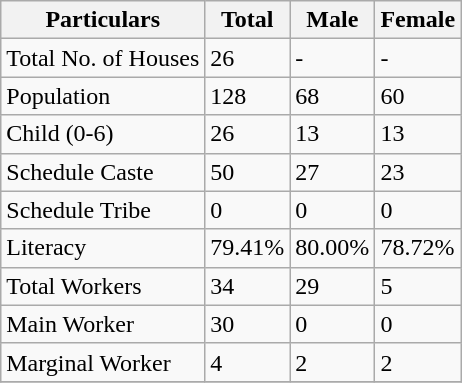<table class="wikitable sortable">
<tr>
<th>Particulars</th>
<th>Total</th>
<th>Male</th>
<th>Female</th>
</tr>
<tr>
<td>Total No. of Houses</td>
<td>26</td>
<td>-</td>
<td>-</td>
</tr>
<tr>
<td>Population</td>
<td>128</td>
<td>68</td>
<td>60</td>
</tr>
<tr>
<td>Child (0-6)</td>
<td>26</td>
<td>13</td>
<td>13</td>
</tr>
<tr>
<td>Schedule Caste</td>
<td>50</td>
<td>27</td>
<td>23</td>
</tr>
<tr>
<td>Schedule Tribe</td>
<td>0</td>
<td>0</td>
<td>0</td>
</tr>
<tr>
<td>Literacy</td>
<td>79.41%</td>
<td>80.00%</td>
<td>78.72%</td>
</tr>
<tr>
<td>Total Workers</td>
<td>34</td>
<td>29</td>
<td>5</td>
</tr>
<tr>
<td>Main Worker</td>
<td>30</td>
<td>0</td>
<td>0</td>
</tr>
<tr>
<td>Marginal Worker</td>
<td>4</td>
<td>2</td>
<td>2</td>
</tr>
<tr>
</tr>
</table>
